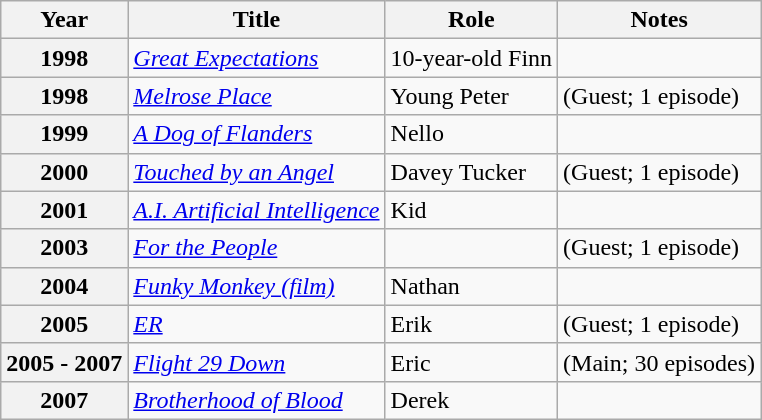<table class="wikitable plainrowheaders sortable">
<tr>
<th scope="col">Year</th>
<th scope="col">Title</th>
<th scope="col">Role</th>
<th class="unsortable">Notes</th>
</tr>
<tr>
<th scope=“row”>1998</th>
<td><em><a href='#'>Great Expectations</a></em></td>
<td>10-year-old Finn</td>
<td></td>
</tr>
<tr>
<th>1998</th>
<td><em><a href='#'>Melrose Place</a></em></td>
<td>Young Peter</td>
<td>(Guest; 1 episode)</td>
</tr>
<tr>
<th scope=“row”>1999</th>
<td><em><a href='#'>A Dog of Flanders</a></em></td>
<td>Nello</td>
<td></td>
</tr>
<tr>
<th>2000</th>
<td><em><a href='#'>Touched by an Angel</a></em></td>
<td>Davey Tucker</td>
<td>(Guest; 1 episode)</td>
</tr>
<tr>
<th>2001</th>
<td><em><a href='#'>A.I. Artificial Intelligence</a></em></td>
<td>Kid</td>
<td></td>
</tr>
<tr>
<th>2003</th>
<td><em><a href='#'>For the People</a></em></td>
<td></td>
<td>(Guest; 1 episode)</td>
</tr>
<tr>
<th>2004</th>
<td><em><a href='#'>Funky Monkey (film)</a></em></td>
<td>Nathan</td>
<td></td>
</tr>
<tr>
<th>2005</th>
<td><em><a href='#'>ER</a></em></td>
<td>Erik</td>
<td>(Guest; 1 episode)</td>
</tr>
<tr>
<th>2005 - 2007</th>
<td><em><a href='#'>Flight 29 Down</a></em></td>
<td>Eric</td>
<td>(Main; 30 episodes)</td>
</tr>
<tr>
<th>2007</th>
<td><em><a href='#'>Brotherhood of Blood</a></em></td>
<td>Derek</td>
<td></td>
</tr>
</table>
